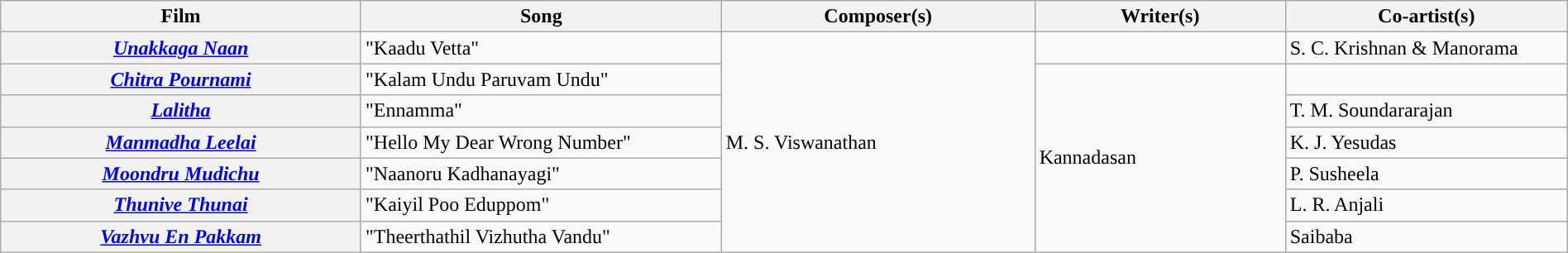<table class="wikitable plainrowheaders" width="100%" textcolor:#000;">
<tr style="background:#b0e0e66;">
<th scope="col" width=23%><strong>Film</strong></th>
<th scope="col" width=23%><strong>Song</strong></th>
<th scope="col" width=20%><strong>Composer(s)</strong></th>
<th scope="col" width=16%><strong>Writer(s)</strong></th>
<th scope="col" width=18%><strong>Co-artist(s)</strong></th>
</tr>
<tr>
<th><em><a href='#'>Unakkaga Naan</a></em></th>
<td>"Kaadu Vetta"</td>
<td rowspan=7>M. S. Viswanathan</td>
<td></td>
<td>S. C. Krishnan & Manorama</td>
</tr>
<tr>
<th><em><a href='#'>Chitra Pournami</a></em></th>
<td>"Kalam Undu Paruvam Undu"</td>
<td rowspan=6>Kannadasan</td>
<td></td>
</tr>
<tr>
<th><em><a href='#'>Lalitha</a></em></th>
<td>"Ennamma"</td>
<td>T. M. Soundararajan</td>
</tr>
<tr>
<th><em><a href='#'>Manmadha Leelai</a></em></th>
<td>"Hello My Dear Wrong Number"</td>
<td>K. J. Yesudas</td>
</tr>
<tr>
<th><em><a href='#'>Moondru Mudichu</a></em></th>
<td>"Naanoru Kadhanayagi"</td>
<td>P. Susheela</td>
</tr>
<tr>
<th><em><a href='#'>Thunive Thunai</a></em></th>
<td>"Kaiyil Poo Eduppom"</td>
<td>L. R. Anjali</td>
</tr>
<tr>
<th><em><a href='#'>Vazhvu En Pakkam</a></em></th>
<td>"Theerthathil Vizhutha Vandu"</td>
<td>Saibaba</td>
</tr>
</table>
